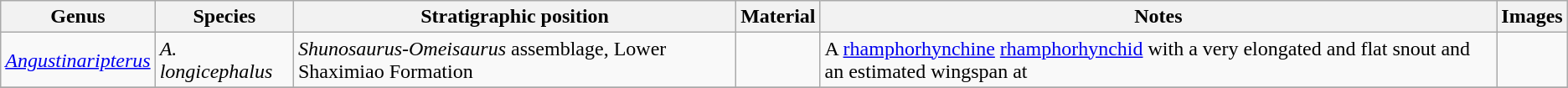<table class = "wikitable sortable">
<tr>
<th>Genus</th>
<th>Species</th>
<th>Stratigraphic position</th>
<th>Material</th>
<th>Notes</th>
<th>Images</th>
</tr>
<tr>
<td><em><a href='#'>Angustinaripterus</a></em></td>
<td><em>A. longicephalus</em></td>
<td><em>Shunosaurus</em>-<em>Omeisaurus</em> assemblage, Lower Shaximiao Formation</td>
<td></td>
<td>A <a href='#'>rhamphorhynchine</a> <a href='#'>rhamphorhynchid</a> with a very elongated and flat snout and an estimated wingspan at </td>
<td></td>
</tr>
<tr>
</tr>
</table>
